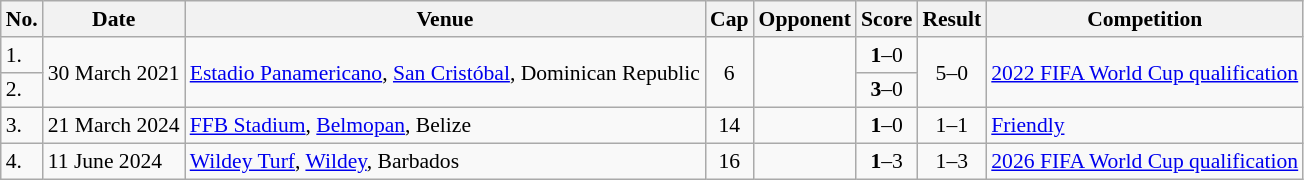<table class="wikitable" style="font-size:90%;">
<tr>
<th>No.</th>
<th>Date</th>
<th>Venue</th>
<th>Cap</th>
<th>Opponent</th>
<th>Score</th>
<th>Result</th>
<th>Competition</th>
</tr>
<tr>
<td>1.</td>
<td rowspan="2">30 March 2021</td>
<td rowspan="2"><a href='#'>Estadio Panamericano</a>, <a href='#'>San Cristóbal</a>, Dominican Republic</td>
<td rowspan="2" align=center>6</td>
<td rowspan="2"></td>
<td align=center><strong>1</strong>–0</td>
<td align=center rowspan="2">5–0</td>
<td rowspan="2"><a href='#'>2022 FIFA World Cup qualification</a></td>
</tr>
<tr>
<td>2.</td>
<td align=center><strong>3</strong>–0</td>
</tr>
<tr>
<td>3.</td>
<td>21 March 2024</td>
<td><a href='#'>FFB Stadium</a>, <a href='#'>Belmopan</a>, Belize</td>
<td align=center>14</td>
<td></td>
<td align=center><strong>1</strong>–0</td>
<td align=center>1–1</td>
<td><a href='#'>Friendly</a></td>
</tr>
<tr>
<td>4.</td>
<td>11 June 2024</td>
<td><a href='#'>Wildey Turf</a>, <a href='#'>Wildey</a>, Barbados</td>
<td align=center>16</td>
<td></td>
<td align=center><strong>1</strong>–3</td>
<td align=center>1–3</td>
<td><a href='#'>2026 FIFA World Cup qualification</a></td>
</tr>
</table>
